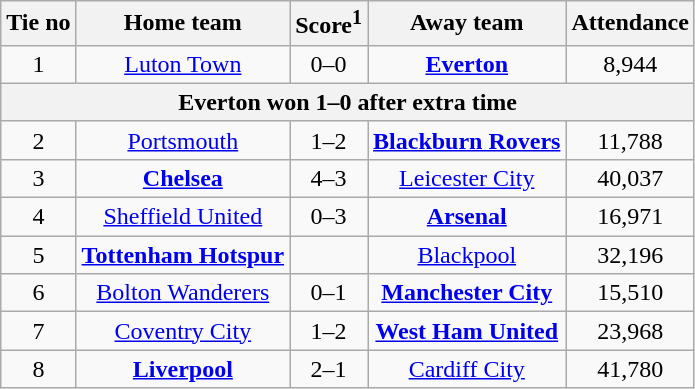<table class="wikitable" style="text-align: center">
<tr>
<th>Tie no</th>
<th>Home team</th>
<th>Score<sup>1</sup></th>
<th>Away team</th>
<th>Attendance</th>
</tr>
<tr>
<td>1</td>
<td><a href='#'>Luton Town</a></td>
<td>0–0</td>
<td><strong><a href='#'>Everton</a></strong></td>
<td>8,944</td>
</tr>
<tr>
<th colspan="5">Everton won 1–0 after extra time</th>
</tr>
<tr>
<td>2</td>
<td><a href='#'>Portsmouth</a></td>
<td>1–2</td>
<td><strong><a href='#'>Blackburn Rovers</a></strong></td>
<td>11,788</td>
</tr>
<tr>
<td>3</td>
<td><strong><a href='#'>Chelsea</a></strong></td>
<td>4–3</td>
<td><a href='#'>Leicester City</a></td>
<td>40,037</td>
</tr>
<tr>
<td>4</td>
<td><a href='#'>Sheffield United</a></td>
<td>0–3</td>
<td><strong><a href='#'>Arsenal</a></strong></td>
<td>16,971</td>
</tr>
<tr>
<td>5</td>
<td><strong><a href='#'>Tottenham Hotspur</a></strong></td>
<td></td>
<td><a href='#'>Blackpool</a></td>
<td>32,196</td>
</tr>
<tr>
<td>6</td>
<td><a href='#'>Bolton Wanderers</a></td>
<td>0–1</td>
<td><strong><a href='#'>Manchester City</a></strong></td>
<td>15,510</td>
</tr>
<tr>
<td>7</td>
<td><a href='#'>Coventry City</a></td>
<td>1–2</td>
<td><strong><a href='#'>West Ham United</a></strong></td>
<td>23,968</td>
</tr>
<tr>
<td>8</td>
<td><strong><a href='#'>Liverpool</a></strong></td>
<td>2–1</td>
<td><a href='#'>Cardiff City</a></td>
<td>41,780</td>
</tr>
</table>
